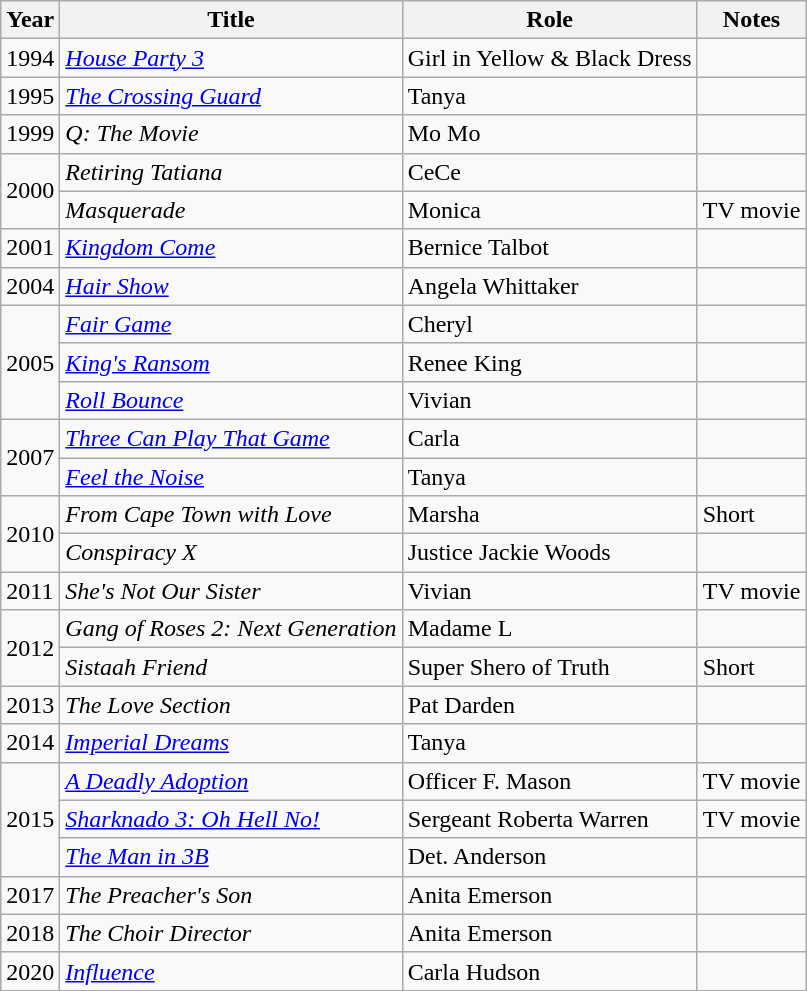<table class="wikitable sortable">
<tr>
<th>Year</th>
<th>Title</th>
<th>Role</th>
<th>Notes</th>
</tr>
<tr>
<td>1994</td>
<td><em><a href='#'>House Party 3</a></em></td>
<td>Girl in Yellow & Black Dress</td>
<td></td>
</tr>
<tr>
<td>1995</td>
<td><em><a href='#'>The Crossing Guard</a></em></td>
<td>Tanya</td>
<td></td>
</tr>
<tr>
<td>1999</td>
<td><em>Q: The Movie</em></td>
<td>Mo Mo</td>
<td></td>
</tr>
<tr>
<td rowspan=2>2000</td>
<td><em>Retiring Tatiana</em></td>
<td>CeCe</td>
<td></td>
</tr>
<tr>
<td><em>Masquerade</em></td>
<td>Monica</td>
<td>TV movie</td>
</tr>
<tr>
<td>2001</td>
<td><em><a href='#'>Kingdom Come</a></em></td>
<td>Bernice Talbot</td>
<td></td>
</tr>
<tr>
<td>2004</td>
<td><em><a href='#'>Hair Show</a></em></td>
<td>Angela Whittaker</td>
<td></td>
</tr>
<tr>
<td rowspan=3>2005</td>
<td><em><a href='#'>Fair Game</a></em></td>
<td>Cheryl</td>
<td></td>
</tr>
<tr>
<td><em><a href='#'>King's Ransom</a></em></td>
<td>Renee King</td>
<td></td>
</tr>
<tr>
<td><em><a href='#'>Roll Bounce</a></em></td>
<td>Vivian</td>
<td></td>
</tr>
<tr>
<td rowspan=2>2007</td>
<td><em><a href='#'>Three Can Play That Game</a></em></td>
<td>Carla</td>
<td></td>
</tr>
<tr>
<td><em><a href='#'>Feel the Noise</a></em></td>
<td>Tanya</td>
<td></td>
</tr>
<tr>
<td rowspan=2>2010</td>
<td><em>From Cape Town with Love</em></td>
<td>Marsha</td>
<td>Short</td>
</tr>
<tr>
<td><em>Conspiracy X</em></td>
<td>Justice Jackie Woods</td>
<td></td>
</tr>
<tr>
<td>2011</td>
<td><em>She's Not Our Sister</em></td>
<td>Vivian</td>
<td>TV movie</td>
</tr>
<tr>
<td rowspan=2>2012</td>
<td><em>Gang of Roses 2: Next Generation</em></td>
<td>Madame L</td>
<td></td>
</tr>
<tr>
<td><em>Sistaah Friend</em></td>
<td>Super Shero of Truth</td>
<td>Short</td>
</tr>
<tr>
<td>2013</td>
<td><em>The Love Section</em></td>
<td>Pat Darden</td>
<td></td>
</tr>
<tr>
<td>2014</td>
<td><em><a href='#'>Imperial Dreams</a></em></td>
<td>Tanya</td>
<td></td>
</tr>
<tr>
<td rowspan=3>2015</td>
<td><em><a href='#'>A Deadly Adoption</a></em></td>
<td>Officer F. Mason</td>
<td>TV movie</td>
</tr>
<tr>
<td><em><a href='#'>Sharknado 3: Oh Hell No!</a></em></td>
<td>Sergeant Roberta Warren</td>
<td>TV movie</td>
</tr>
<tr>
<td><em><a href='#'>The Man in 3B</a></em></td>
<td>Det. Anderson</td>
<td></td>
</tr>
<tr>
<td>2017</td>
<td><em>The Preacher's Son</em></td>
<td>Anita Emerson</td>
<td></td>
</tr>
<tr>
<td>2018</td>
<td><em>The Choir Director</em></td>
<td>Anita Emerson</td>
<td></td>
</tr>
<tr>
<td>2020</td>
<td><em><a href='#'>Influence</a></em></td>
<td>Carla Hudson</td>
<td></td>
</tr>
</table>
